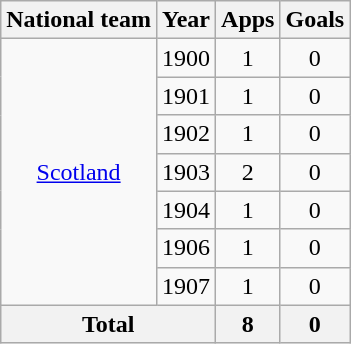<table class=wikitable style="text-align: center">
<tr>
<th>National team</th>
<th>Year</th>
<th>Apps</th>
<th>Goals</th>
</tr>
<tr>
<td rowspan="7"><a href='#'>Scotland</a></td>
<td>1900</td>
<td>1</td>
<td>0</td>
</tr>
<tr>
<td>1901</td>
<td>1</td>
<td>0</td>
</tr>
<tr>
<td>1902</td>
<td>1</td>
<td>0</td>
</tr>
<tr>
<td>1903</td>
<td>2</td>
<td>0</td>
</tr>
<tr>
<td>1904</td>
<td>1</td>
<td>0</td>
</tr>
<tr>
<td>1906</td>
<td>1</td>
<td>0</td>
</tr>
<tr>
<td>1907</td>
<td>1</td>
<td>0</td>
</tr>
<tr>
<th colspan="2">Total</th>
<th>8</th>
<th>0</th>
</tr>
</table>
